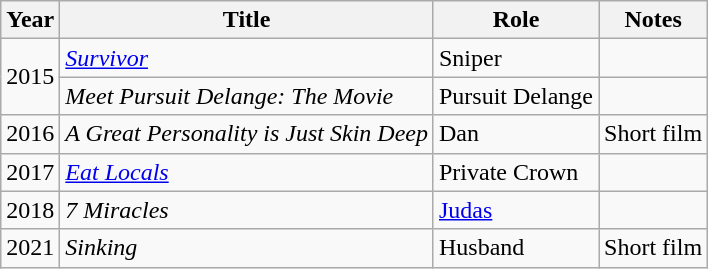<table class="wikitable sortable">
<tr ">
<th>Year</th>
<th>Title</th>
<th>Role</th>
<th>Notes</th>
</tr>
<tr>
<td rowspan="2">2015</td>
<td><em><a href='#'>Survivor</a></em></td>
<td>Sniper</td>
<td></td>
</tr>
<tr>
<td><em>Meet Pursuit Delange: The Movie</em></td>
<td>Pursuit Delange</td>
<td></td>
</tr>
<tr>
<td>2016</td>
<td><em>A Great Personality is Just Skin Deep</em></td>
<td>Dan</td>
<td>Short film</td>
</tr>
<tr>
<td>2017</td>
<td><em><a href='#'>Eat Locals</a></em></td>
<td>Private Crown</td>
<td></td>
</tr>
<tr>
<td>2018</td>
<td><em>7 Miracles</em></td>
<td><a href='#'>Judas</a></td>
<td></td>
</tr>
<tr>
<td>2021</td>
<td><em>Sinking</em></td>
<td>Husband</td>
<td>Short film</td>
</tr>
</table>
